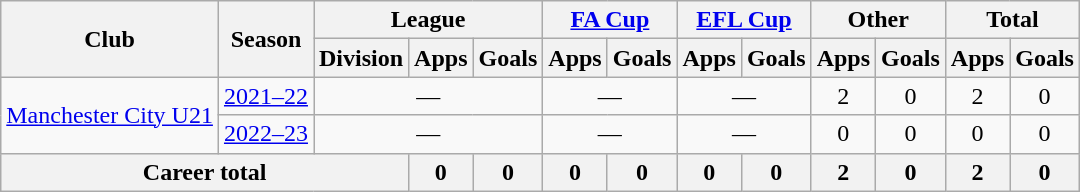<table class=wikitable style=text-align:center>
<tr>
<th rowspan=2>Club</th>
<th rowspan=2>Season</th>
<th colspan=3>League</th>
<th colspan=2><a href='#'>FA Cup</a></th>
<th colspan=2><a href='#'>EFL Cup</a></th>
<th colspan=2>Other</th>
<th colspan=2>Total</th>
</tr>
<tr>
<th>Division</th>
<th>Apps</th>
<th>Goals</th>
<th>Apps</th>
<th>Goals</th>
<th>Apps</th>
<th>Goals</th>
<th>Apps</th>
<th>Goals</th>
<th>Apps</th>
<th>Goals</th>
</tr>
<tr>
<td rowspan=2><a href='#'>Manchester City U21</a></td>
<td><a href='#'>2021–22</a></td>
<td colspan=3>—</td>
<td colspan=2>—</td>
<td colspan=2>—</td>
<td>2</td>
<td>0</td>
<td>2</td>
<td>0</td>
</tr>
<tr>
<td><a href='#'>2022–23</a></td>
<td colspan=3>—</td>
<td colspan=2>—</td>
<td colspan=2>—</td>
<td>0</td>
<td>0</td>
<td>0</td>
<td>0</td>
</tr>
<tr>
<th colspan=3>Career total</th>
<th>0</th>
<th>0</th>
<th>0</th>
<th>0</th>
<th>0</th>
<th>0</th>
<th>2</th>
<th>0</th>
<th>2</th>
<th>0</th>
</tr>
</table>
